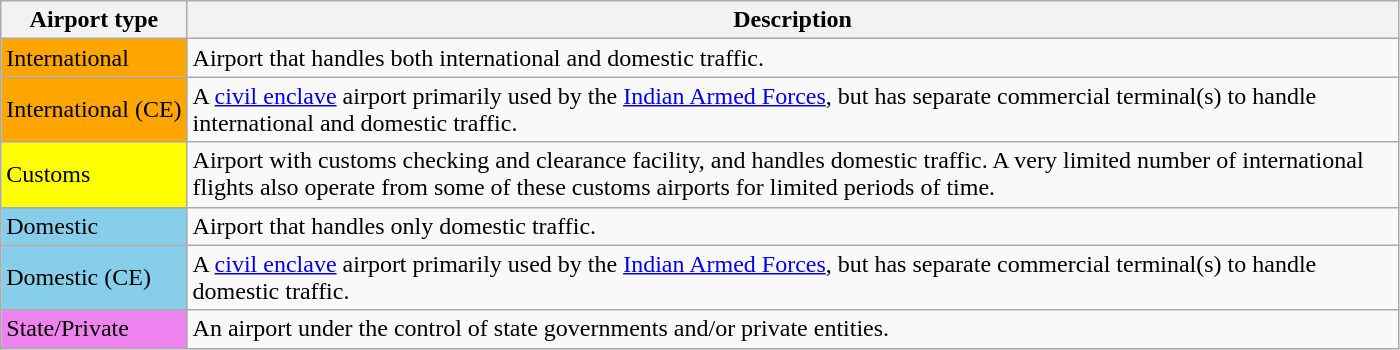<table class="sortable wikitable"style="text-align:left;"style="font-size: 85%">
<tr>
<th>Airport type</th>
<th style="width:800px;">Description</th>
</tr>
<tr>
<td style="background:orange;">International</td>
<td>Airport that handles both international and domestic traffic.</td>
</tr>
<tr>
<td style="background:orange;">International (CE)</td>
<td>A <a href='#'>civil enclave</a> airport primarily used by the <a href='#'>Indian Armed Forces</a>, but has separate commercial terminal(s) to handle international and domestic traffic.</td>
</tr>
<tr>
<td style="background:yellow;">Customs</td>
<td>Airport with customs checking and clearance facility, and handles domestic traffic. A very limited number of international flights also operate from some of these customs airports for limited periods of time.</td>
</tr>
<tr>
<td style="background:skyblue;">Domestic</td>
<td>Airport that handles only domestic traffic.</td>
</tr>
<tr>
<td style="background:skyblue;">Domestic (CE)</td>
<td>A <a href='#'>civil enclave</a> airport primarily used by the <a href='#'>Indian Armed Forces</a>, but has separate commercial terminal(s) to handle domestic traffic.</td>
</tr>
<tr>
<td style="background:violet;">State/Private</td>
<td>An airport under the control of state governments and/or private entities.</td>
</tr>
</table>
